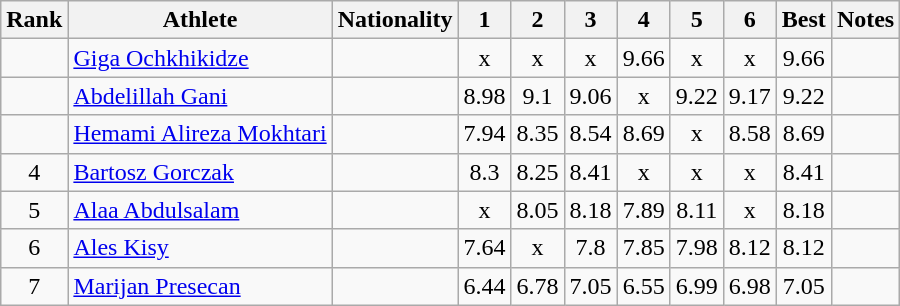<table class="wikitable sortable" style="text-align:center">
<tr>
<th>Rank</th>
<th>Athlete</th>
<th>Nationality</th>
<th>1</th>
<th>2</th>
<th>3</th>
<th>4</th>
<th>5</th>
<th>6</th>
<th>Best</th>
<th>Notes</th>
</tr>
<tr>
<td></td>
<td align=left><a href='#'>Giga Ochkhikidze</a></td>
<td align=left></td>
<td>x</td>
<td>x</td>
<td>x</td>
<td>9.66</td>
<td>x</td>
<td>x</td>
<td>9.66</td>
<td><strong></strong></td>
</tr>
<tr>
<td></td>
<td align=left><a href='#'>Abdelillah Gani</a></td>
<td align=left></td>
<td>8.98</td>
<td>9.1</td>
<td>9.06</td>
<td>x</td>
<td>9.22</td>
<td>9.17</td>
<td>9.22</td>
<td></td>
</tr>
<tr>
<td></td>
<td align=left><a href='#'>Hemami Alireza  Mokhtari</a></td>
<td align=left></td>
<td>7.94</td>
<td>8.35</td>
<td>8.54</td>
<td>8.69</td>
<td>x</td>
<td>8.58</td>
<td>8.69</td>
<td></td>
</tr>
<tr>
<td>4</td>
<td align=left><a href='#'>Bartosz Gorczak</a></td>
<td align=left></td>
<td>8.3</td>
<td>8.25</td>
<td>8.41</td>
<td>x</td>
<td>x</td>
<td>x</td>
<td>8.41</td>
<td></td>
</tr>
<tr>
<td>5</td>
<td align=left><a href='#'>Alaa Abdulsalam</a></td>
<td align=left></td>
<td>x</td>
<td>8.05</td>
<td>8.18</td>
<td>7.89</td>
<td>8.11</td>
<td>x</td>
<td>8.18</td>
<td></td>
</tr>
<tr>
<td>6</td>
<td align=left><a href='#'>Ales Kisy</a></td>
<td align=left></td>
<td>7.64</td>
<td>x</td>
<td>7.8</td>
<td>7.85</td>
<td>7.98</td>
<td>8.12</td>
<td>8.12</td>
<td></td>
</tr>
<tr>
<td>7</td>
<td align=left><a href='#'>Marijan Presecan</a></td>
<td align=left></td>
<td>6.44</td>
<td>6.78</td>
<td>7.05</td>
<td>6.55</td>
<td>6.99</td>
<td>6.98</td>
<td>7.05</td>
<td></td>
</tr>
</table>
